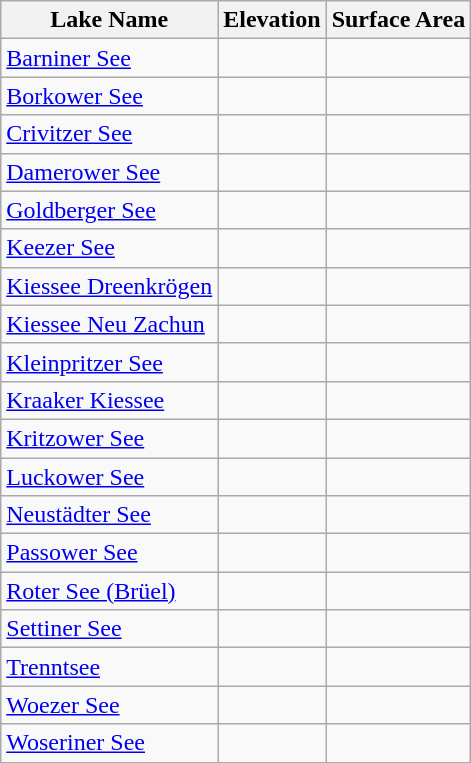<table class="wikitable sortable">
<tr>
<th>Lake Name</th>
<th>Elevation</th>
<th>Surface Area</th>
</tr>
<tr>
<td><a href='#'>Barniner See</a></td>
<td></td>
<td></td>
</tr>
<tr>
<td><a href='#'>Borkower See</a></td>
<td></td>
<td></td>
</tr>
<tr>
<td><a href='#'>Crivitzer See</a></td>
<td></td>
<td></td>
</tr>
<tr>
<td><a href='#'>Damerower See</a></td>
<td></td>
<td></td>
</tr>
<tr>
<td><a href='#'>Goldberger See</a></td>
<td></td>
<td></td>
</tr>
<tr>
<td><a href='#'>Keezer See</a></td>
<td></td>
<td></td>
</tr>
<tr>
<td><a href='#'>Kiessee Dreenkrögen</a></td>
<td></td>
<td></td>
</tr>
<tr>
<td><a href='#'>Kiessee Neu Zachun</a></td>
<td></td>
<td></td>
</tr>
<tr>
<td><a href='#'>Kleinpritzer See</a></td>
<td></td>
<td></td>
</tr>
<tr>
<td><a href='#'>Kraaker Kiessee</a></td>
<td></td>
<td></td>
</tr>
<tr>
<td><a href='#'>Kritzower See</a></td>
<td></td>
<td></td>
</tr>
<tr>
<td><a href='#'>Luckower See</a></td>
<td></td>
<td></td>
</tr>
<tr>
<td><a href='#'>Neustädter See</a></td>
<td></td>
<td></td>
</tr>
<tr>
<td><a href='#'>Passower See</a></td>
<td></td>
<td></td>
</tr>
<tr>
<td><a href='#'>Roter See (Brüel)</a></td>
<td></td>
<td></td>
</tr>
<tr>
<td><a href='#'>Settiner See</a></td>
<td></td>
<td></td>
</tr>
<tr>
<td><a href='#'>Trenntsee</a></td>
<td></td>
<td></td>
</tr>
<tr>
<td><a href='#'>Woezer See</a></td>
<td></td>
<td></td>
</tr>
<tr>
<td><a href='#'>Woseriner See</a></td>
<td></td>
<td></td>
</tr>
</table>
